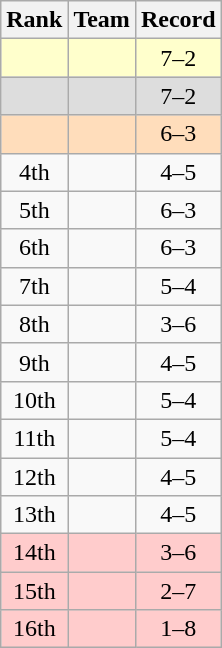<table class=wikitable style="text-align:center;">
<tr>
<th>Rank</th>
<th>Team</th>
<th>Record</th>
</tr>
<tr bgcolor=#ffc>
<td> </td>
<td align=left></td>
<td>7–2</td>
</tr>
<tr bgcolor=#ddd>
<td> </td>
<td align=left></td>
<td>7–2</td>
</tr>
<tr bgcolor=#fdb>
<td> </td>
<td align=left></td>
<td>6–3</td>
</tr>
<tr>
<td>4th</td>
<td align=left></td>
<td>4–5</td>
</tr>
<tr>
<td>5th</td>
<td align=left></td>
<td>6–3</td>
</tr>
<tr>
<td>6th</td>
<td align=left></td>
<td>6–3</td>
</tr>
<tr>
<td>7th</td>
<td align=left></td>
<td>5–4</td>
</tr>
<tr>
<td>8th</td>
<td align=left></td>
<td>3–6</td>
</tr>
<tr>
<td>9th</td>
<td align=left></td>
<td>4–5</td>
</tr>
<tr>
<td>10th</td>
<td align=left></td>
<td>5–4</td>
</tr>
<tr>
<td>11th</td>
<td align=left></td>
<td>5–4</td>
</tr>
<tr>
<td>12th</td>
<td align=left></td>
<td>4–5</td>
</tr>
<tr>
<td>13th</td>
<td align=left></td>
<td>4–5</td>
</tr>
<tr bgcolor=#fcc>
<td>14th</td>
<td align=left></td>
<td>3–6</td>
</tr>
<tr bgcolor=#fcc>
<td>15th</td>
<td align=left></td>
<td>2–7</td>
</tr>
<tr bgcolor=#fcc>
<td>16th</td>
<td align=left></td>
<td>1–8</td>
</tr>
</table>
